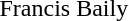<table>
<tr align=center>
<td><br></td>
<td><br>Francis Baily</td>
</tr>
</table>
